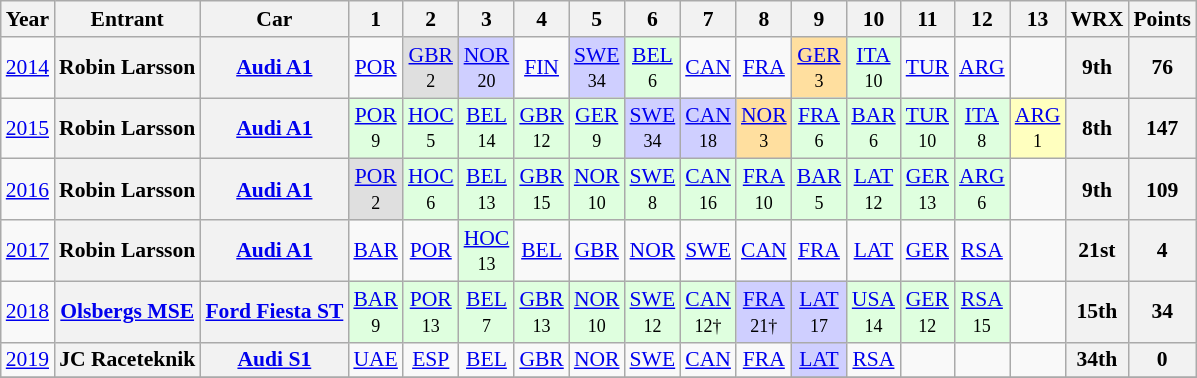<table class="wikitable" border="1" style="text-align:center; font-size:90%;">
<tr valign="top">
<th>Year</th>
<th>Entrant</th>
<th>Car</th>
<th>1</th>
<th>2</th>
<th>3</th>
<th>4</th>
<th>5</th>
<th>6</th>
<th>7</th>
<th>8</th>
<th>9</th>
<th>10</th>
<th>11</th>
<th>12</th>
<th>13</th>
<th>WRX</th>
<th>Points</th>
</tr>
<tr>
<td><a href='#'>2014</a></td>
<th>Robin Larsson</th>
<th><a href='#'>Audi A1</a></th>
<td><a href='#'>POR</a><br><small></small></td>
<td style="background:#DFDFDF;"><a href='#'>GBR</a><br><small>2</small></td>
<td style="background:#CFCFFF;"><a href='#'>NOR</a><br><small>20</small></td>
<td><a href='#'>FIN</a><br><small></small></td>
<td style="background:#CFCFFF;"><a href='#'>SWE</a><br><small>34</small></td>
<td style="background:#DFFFDF;"><a href='#'>BEL</a><br><small>6</small></td>
<td><a href='#'>CAN</a><br><small></small></td>
<td><a href='#'>FRA</a><br><small></small></td>
<td style="background:#FFDF9F;"><a href='#'>GER</a><br><small>3</small></td>
<td style="background:#DFFFDF;"><a href='#'>ITA</a><br><small>10</small></td>
<td><a href='#'>TUR</a><br><small></small></td>
<td><a href='#'>ARG</a><br><small></small></td>
<td></td>
<th>9th</th>
<th>76</th>
</tr>
<tr>
<td><a href='#'>2015</a></td>
<th>Robin Larsson</th>
<th><a href='#'>Audi A1</a></th>
<td style="background:#DFFFDF;"><a href='#'>POR</a><br><small>9</small></td>
<td style="background:#DFFFDF;"><a href='#'>HOC</a><br><small>5</small></td>
<td style="background:#DFFFDF;"><a href='#'>BEL</a><br><small>14</small></td>
<td style="background:#DFFFDF;"><a href='#'>GBR</a><br><small>12</small></td>
<td style="background:#DFFFDF;"><a href='#'>GER</a><br><small>9</small></td>
<td style="background:#CFCFFF;"><a href='#'>SWE</a><br><small>34</small></td>
<td style="background:#CFCFFF;"><a href='#'>CAN</a><br><small>18</small></td>
<td style="background:#FFDF9F;"><a href='#'>NOR</a><br><small>3</small></td>
<td style="background:#DFFFDF;"><a href='#'>FRA</a><br><small>6</small></td>
<td style="background:#DFFFDF;"><a href='#'>BAR</a><br><small>6</small></td>
<td style="background:#DFFFDF;"><a href='#'>TUR</a><br><small>10</small></td>
<td style="background:#DFFFDF;"><a href='#'>ITA</a><br><small>8</small></td>
<td style="background:#FFFFBF;"><a href='#'>ARG</a><br><small>1</small></td>
<th>8th</th>
<th>147</th>
</tr>
<tr>
<td><a href='#'>2016</a></td>
<th>Robin Larsson</th>
<th><a href='#'>Audi A1</a></th>
<td style="background:#DFDFDF;"><a href='#'>POR</a><br><small>2</small></td>
<td style="background:#DFFFDF;"><a href='#'>HOC</a><br><small>6</small></td>
<td style="background:#DFFFDF;"><a href='#'>BEL</a><br><small>13</small></td>
<td style="background:#DFFFDF;"><a href='#'>GBR</a><br><small>15</small></td>
<td style="background:#DFFFDF;"><a href='#'>NOR</a><br><small>10</small></td>
<td style="background:#DFFFDF;"><a href='#'>SWE</a><br><small>8</small></td>
<td style="background:#DFFFDF;"><a href='#'>CAN</a><br><small>16</small></td>
<td style="background:#DFFFDF;"><a href='#'>FRA</a><br><small>10</small></td>
<td style="background:#DFFFDF;"><a href='#'>BAR</a><br><small>5</small></td>
<td style="background:#DFFFDF;"><a href='#'>LAT</a><br><small>12</small></td>
<td style="background:#DFFFDF;"><a href='#'>GER</a><br><small>13</small></td>
<td style="background:#DFFFDF;"><a href='#'>ARG</a><br><small>6</small></td>
<td></td>
<th>9th</th>
<th>109</th>
</tr>
<tr>
<td><a href='#'>2017</a></td>
<th>Robin Larsson</th>
<th><a href='#'>Audi A1</a></th>
<td><a href='#'>BAR</a><br><small></small></td>
<td><a href='#'>POR</a><br><small></small></td>
<td style="background:#DFFFDF;"><a href='#'>HOC</a><br><small>13</small></td>
<td><a href='#'>BEL</a><br><small></small></td>
<td><a href='#'>GBR</a><br><small></small></td>
<td><a href='#'>NOR</a><br><small></small></td>
<td><a href='#'>SWE</a><br><small></small></td>
<td><a href='#'>CAN</a><br><small></small></td>
<td><a href='#'>FRA</a><br><small></small></td>
<td><a href='#'>LAT</a><br><small></small></td>
<td><a href='#'>GER</a><br><small></small></td>
<td><a href='#'>RSA</a><br><small></small></td>
<td></td>
<th>21st</th>
<th>4</th>
</tr>
<tr>
<td><a href='#'>2018</a></td>
<th><a href='#'>Olsbergs MSE</a></th>
<th><a href='#'>Ford Fiesta ST</a></th>
<td style="background:#DFFFDF;"><a href='#'>BAR</a><br><small>9</small></td>
<td style="background:#DFFFDF;"><a href='#'>POR</a><br><small>13</small></td>
<td style="background:#DFFFDF;"><a href='#'>BEL</a><br><small>7</small></td>
<td style="background:#DFFFDF;"><a href='#'>GBR</a><br><small>13</small></td>
<td style="background:#DFFFDF;"><a href='#'>NOR</a><br><small>10</small></td>
<td style="background:#DFFFDF;"><a href='#'>SWE</a><br><small>12</small></td>
<td style="background:#DFFFDF;"><a href='#'>CAN</a><br><small>12†</small></td>
<td style="background:#CFCFFF;"><a href='#'>FRA</a><br><small>21†</small></td>
<td style="background:#CFCFFF;"><a href='#'>LAT</a><br><small>17</small></td>
<td style="background:#DFFFDF;"><a href='#'>USA</a><br><small>14</small></td>
<td style="background:#DFFFDF;"><a href='#'>GER</a><br><small>12</small></td>
<td style="background:#DFFFDF;"><a href='#'>RSA</a><br><small>15</small></td>
<td></td>
<th>15th</th>
<th>34</th>
</tr>
<tr>
<td><a href='#'>2019</a></td>
<th>JC Raceteknik</th>
<th><a href='#'>Audi S1</a></th>
<td><a href='#'>UAE</a></td>
<td><a href='#'>ESP</a></td>
<td><a href='#'>BEL</a></td>
<td><a href='#'>GBR</a></td>
<td><a href='#'>NOR</a></td>
<td><a href='#'>SWE</a></td>
<td><a href='#'>CAN</a></td>
<td><a href='#'>FRA</a></td>
<td style="background:#CFCFFF;"><a href='#'>LAT</a><br></td>
<td><a href='#'>RSA</a></td>
<td></td>
<td></td>
<td></td>
<th>34th</th>
<th>0</th>
</tr>
<tr>
</tr>
</table>
